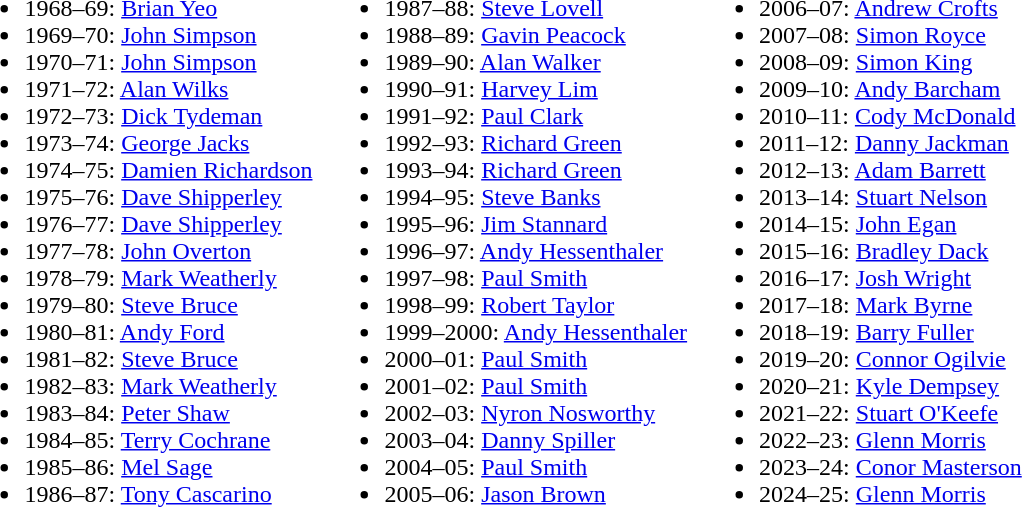<table>
<tr>
<td><br><ul><li>1968–69: <a href='#'>Brian Yeo</a></li><li>1969–70: <a href='#'>John Simpson</a></li><li>1970–71: <a href='#'>John Simpson</a></li><li>1971–72: <a href='#'>Alan Wilks</a></li><li>1972–73: <a href='#'>Dick Tydeman</a></li><li>1973–74: <a href='#'>George Jacks</a></li><li>1974–75: <a href='#'>Damien Richardson</a></li><li>1975–76: <a href='#'>Dave Shipperley</a></li><li>1976–77: <a href='#'>Dave Shipperley</a></li><li>1977–78: <a href='#'>John Overton</a></li><li>1978–79: <a href='#'>Mark Weatherly</a></li><li>1979–80: <a href='#'>Steve Bruce</a></li><li>1980–81: <a href='#'>Andy Ford</a></li><li>1981–82: <a href='#'>Steve Bruce</a></li><li>1982–83: <a href='#'>Mark Weatherly</a></li><li>1983–84: <a href='#'>Peter Shaw</a></li><li>1984–85: <a href='#'>Terry Cochrane</a></li><li>1985–86: <a href='#'>Mel Sage</a></li><li>1986–87: <a href='#'>Tony Cascarino</a></li></ul></td>
<td></td>
<td><br><ul><li>1987–88: <a href='#'>Steve Lovell</a></li><li>1988–89: <a href='#'>Gavin Peacock</a></li><li>1989–90: <a href='#'>Alan Walker</a></li><li>1990–91: <a href='#'>Harvey Lim</a></li><li>1991–92: <a href='#'>Paul Clark</a></li><li>1992–93: <a href='#'>Richard Green</a></li><li>1993–94: <a href='#'>Richard Green</a></li><li>1994–95: <a href='#'>Steve Banks</a></li><li>1995–96: <a href='#'>Jim Stannard</a></li><li>1996–97: <a href='#'>Andy Hessenthaler</a></li><li>1997–98: <a href='#'>Paul Smith</a></li><li>1998–99: <a href='#'>Robert Taylor</a></li><li>1999–2000: <a href='#'>Andy Hessenthaler</a></li><li>2000–01: <a href='#'>Paul Smith</a></li><li>2001–02: <a href='#'>Paul Smith</a></li><li>2002–03: <a href='#'>Nyron Nosworthy</a></li><li>2003–04: <a href='#'>Danny Spiller</a></li><li>2004–05: <a href='#'>Paul Smith</a></li><li>2005–06: <a href='#'>Jason Brown</a></li></ul></td>
<td></td>
<td><br><ul><li>2006–07: <a href='#'>Andrew Crofts</a></li><li>2007–08: <a href='#'>Simon Royce</a></li><li>2008–09: <a href='#'>Simon King</a></li><li>2009–10: <a href='#'>Andy Barcham</a></li><li>2010–11: <a href='#'>Cody McDonald</a></li><li>2011–12: <a href='#'>Danny Jackman</a></li><li>2012–13: <a href='#'>Adam Barrett</a></li><li>2013–14: <a href='#'>Stuart Nelson</a></li><li>2014–15: <a href='#'>John Egan</a></li><li>2015–16: <a href='#'>Bradley Dack</a></li><li>2016–17: <a href='#'>Josh Wright</a></li><li>2017–18: <a href='#'>Mark Byrne</a></li><li>2018–19: <a href='#'>Barry Fuller</a></li><li>2019–20: <a href='#'>Connor Ogilvie</a></li><li>2020–21: <a href='#'>Kyle Dempsey</a></li><li>2021–22: <a href='#'>Stuart O'Keefe</a></li><li>2022–23: <a href='#'>Glenn 
Morris</a></li><li>2023–24: <a href='#'>Conor Masterson</a></li><li>2024–25: <a href='#'>Glenn 
Morris</a></li></ul></td>
<td></td>
</tr>
</table>
